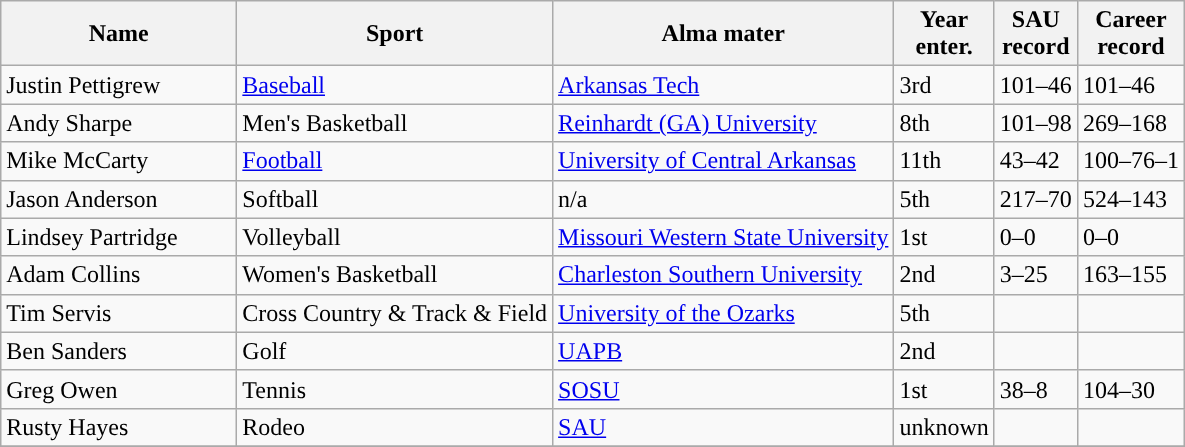<table class= wikitable>
<tr>
<th width=150px>Name</th>
<th width=px>Sport</th>
<th width=px>Alma mater</th>
<th width=px>Year<br>enter.</th>
<th width=px>SAU<br> record</th>
<th width=px>Career<br>record</th>
</tr>
<tr>
<td>Justin Pettigrew</td>
<td><a href='#'>Baseball</a></td>
<td><a href='#'>Arkansas Tech</a></td>
<td>3rd</td>
<td>101–46</td>
<td>101–46</td>
</tr>
<tr>
<td>Andy Sharpe</td>
<td>Men's Basketball</td>
<td><a href='#'>Reinhardt (GA) University</a></td>
<td>8th</td>
<td>101–98</td>
<td>269–168</td>
</tr>
<tr>
<td>Mike McCarty</td>
<td><a href='#'>Football</a></td>
<td><a href='#'>University of Central Arkansas</a></td>
<td>11th</td>
<td>43–42</td>
<td>100–76–1</td>
</tr>
<tr>
<td>Jason Anderson</td>
<td>Softball</td>
<td>n/a</td>
<td>5th</td>
<td>217–70</td>
<td>524–143</td>
</tr>
<tr>
<td>Lindsey Partridge</td>
<td>Volleyball</td>
<td><a href='#'>Missouri Western State University</a></td>
<td>1st</td>
<td>0–0</td>
<td>0–0</td>
</tr>
<tr>
<td>Adam Collins</td>
<td>Women's Basketball</td>
<td><a href='#'>Charleston Southern University</a></td>
<td>2nd</td>
<td>3–25</td>
<td>163–155</td>
</tr>
<tr>
<td>Tim Servis</td>
<td>Cross Country & Track & Field</td>
<td><a href='#'>University of the Ozarks</a></td>
<td>5th</td>
<td></td>
<td></td>
</tr>
<tr>
<td>Ben Sanders</td>
<td>Golf</td>
<td><a href='#'>UAPB</a></td>
<td>2nd</td>
<td></td>
<td></td>
</tr>
<tr>
<td>Greg Owen</td>
<td>Tennis</td>
<td><a href='#'>SOSU</a></td>
<td>1st</td>
<td>38–8</td>
<td>104–30</td>
</tr>
<tr>
<td>Rusty Hayes</td>
<td>Rodeo</td>
<td><a href='#'>SAU</a></td>
<td>unknown</td>
<td></td>
<td></td>
</tr>
<tr>
</tr>
</table>
